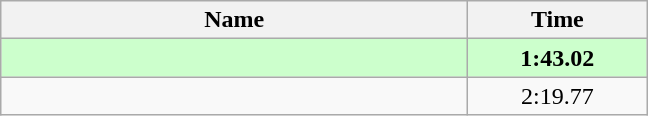<table class="wikitable" style="text-align:center;">
<tr>
<th style="width:19em">Name</th>
<th style="width:7em">Time</th>
</tr>
<tr bgcolor=ccffcc>
<td align=left><strong></strong></td>
<td><strong>1:43.02</strong></td>
</tr>
<tr>
<td align=left></td>
<td>2:19.77</td>
</tr>
</table>
